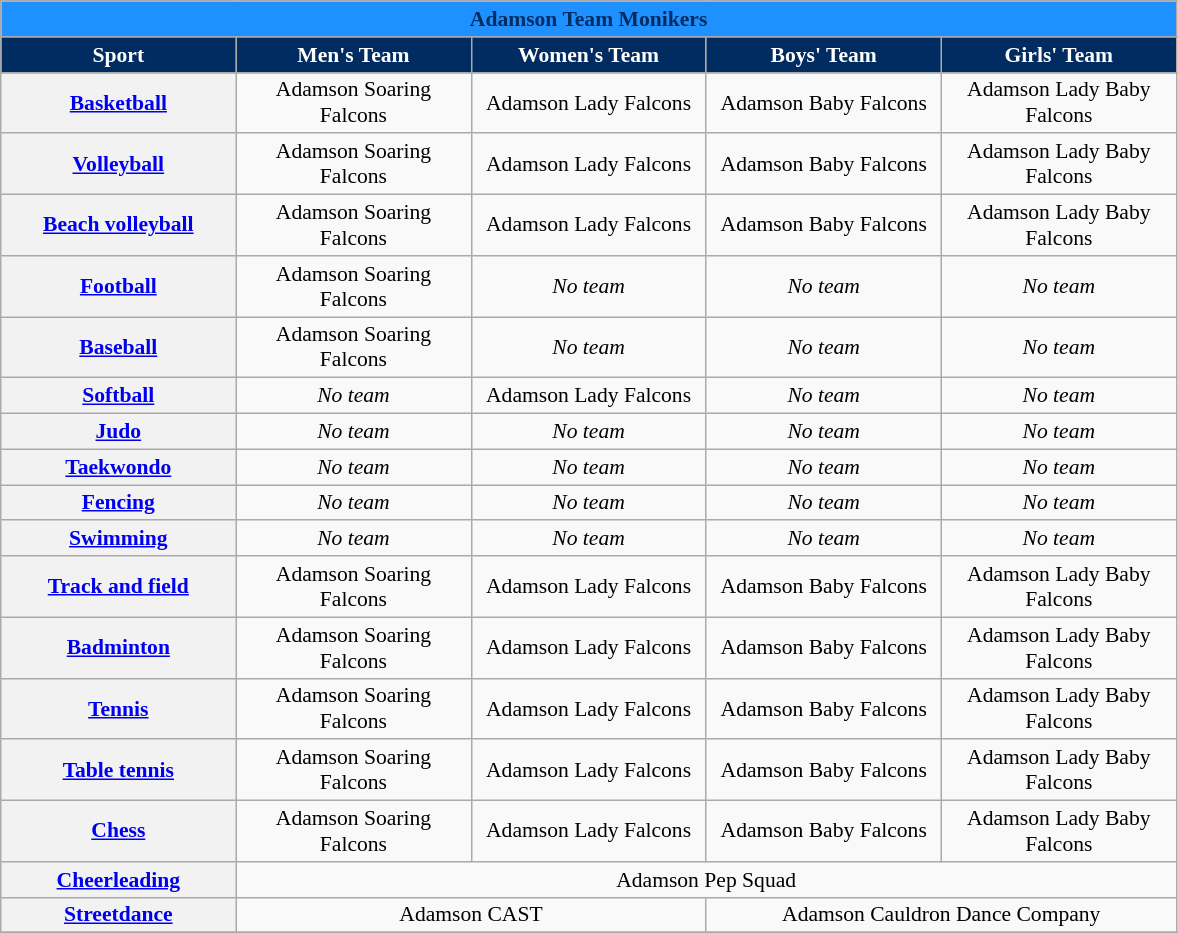<table class="wikitable sortable" style="font-size:90%; text-align:center;">
<tr>
<th colspan="8" style= "background:#1E90FF; color:#002C61; text-align: center"><strong>Adamson Team Monikers</strong></th>
</tr>
<tr>
</tr>
<tr style="background:#CFB53B;">
<th style="width:150px; background:#002C61; Color:#ffffff;">Sport</th>
<th style="width:150px; background:#002C61; Color:#ffffff;">Men's Team</th>
<th style="width:150px; background:#002C61; Color:#ffffff;">Women's Team</th>
<th style="width:150px; background:#002C61; Color:#ffffff;">Boys' Team</th>
<th style="width:150px; background:#002C61; Color:#ffffff;">Girls' Team</th>
</tr>
<tr>
</tr>
<tr>
<th scope="row"> <a href='#'>Basketball</a></th>
<td>Adamson Soaring Falcons</td>
<td>Adamson Lady Falcons</td>
<td>Adamson Baby Falcons</td>
<td>Adamson Lady Baby Falcons</td>
</tr>
<tr>
<th scope="row"> <a href='#'>Volleyball</a></th>
<td>Adamson Soaring Falcons</td>
<td>Adamson Lady Falcons</td>
<td>Adamson Baby Falcons</td>
<td>Adamson Lady Baby Falcons</td>
</tr>
<tr>
<th scope="row"> <a href='#'>Beach volleyball</a></th>
<td>Adamson Soaring Falcons</td>
<td>Adamson Lady Falcons</td>
<td>Adamson Baby Falcons</td>
<td>Adamson Lady Baby Falcons</td>
</tr>
<tr>
<th scope="row"> <a href='#'>Football</a></th>
<td>Adamson Soaring Falcons</td>
<td><em>No team</em></td>
<td><em> No team</em></td>
<td><em>No team</em></td>
</tr>
<tr>
<th scope="row"> <a href='#'>Baseball</a></th>
<td>Adamson Soaring Falcons</td>
<td><em>No team</em></td>
<td><em>No team</em></td>
<td><em>No team</em></td>
</tr>
<tr>
<th scope="row"> <a href='#'>Softball</a></th>
<td><em>No team</em></td>
<td>Adamson Lady Falcons</td>
<td><em>No team</em></td>
<td><em>No team</em></td>
</tr>
<tr>
<th scope="row"> <a href='#'>Judo</a></th>
<td><em>No team</em></td>
<td><em>No team</em></td>
<td><em>No team</em></td>
<td><em>No team</em></td>
</tr>
<tr>
<th scope="row"> <a href='#'>Taekwondo</a></th>
<td><em>No team</em></td>
<td><em>No team</em></td>
<td><em>No team</em></td>
<td><em>No team</em></td>
</tr>
<tr>
<th scope="row"> <a href='#'>Fencing</a></th>
<td><em>No team</em></td>
<td><em>No team</em></td>
<td><em>No team</em></td>
<td><em>No team</em></td>
</tr>
<tr>
<th scope="row"> <a href='#'>Swimming</a></th>
<td><em>No team</em></td>
<td><em>No team</em></td>
<td><em>No team</em></td>
<td><em>No team</em></td>
</tr>
<tr>
<th scope="row"> <a href='#'>Track and field</a></th>
<td>Adamson Soaring Falcons</td>
<td>Adamson Lady Falcons</td>
<td>Adamson Baby Falcons</td>
<td>Adamson Lady Baby Falcons</td>
</tr>
<tr>
<th scope="row"> <a href='#'>Badminton</a></th>
<td>Adamson Soaring Falcons</td>
<td>Adamson Lady Falcons</td>
<td>Adamson Baby Falcons</td>
<td>Adamson Lady Baby Falcons</td>
</tr>
<tr>
<th scope="row"> <a href='#'>Tennis</a></th>
<td>Adamson Soaring Falcons</td>
<td>Adamson Lady Falcons</td>
<td>Adamson Baby Falcons</td>
<td>Adamson Lady Baby Falcons</td>
</tr>
<tr>
<th scope="row"> <a href='#'>Table tennis</a></th>
<td>Adamson Soaring Falcons</td>
<td>Adamson Lady Falcons</td>
<td>Adamson Baby Falcons</td>
<td>Adamson Lady Baby Falcons</td>
</tr>
<tr>
<th scope="row"> <a href='#'>Chess</a></th>
<td>Adamson Soaring Falcons</td>
<td>Adamson Lady Falcons</td>
<td>Adamson Baby Falcons</td>
<td>Adamson Lady Baby Falcons</td>
</tr>
<tr>
<th scope="row"> <a href='#'>Cheerleading</a></th>
<td colspan="4">Adamson Pep Squad</td>
</tr>
<tr>
<th scope="row"> <a href='#'>Streetdance</a></th>
<td colspan="2">Adamson CAST</td>
<td colspan="2">Adamson Cauldron Dance Company</td>
</tr>
<tr>
</tr>
</table>
